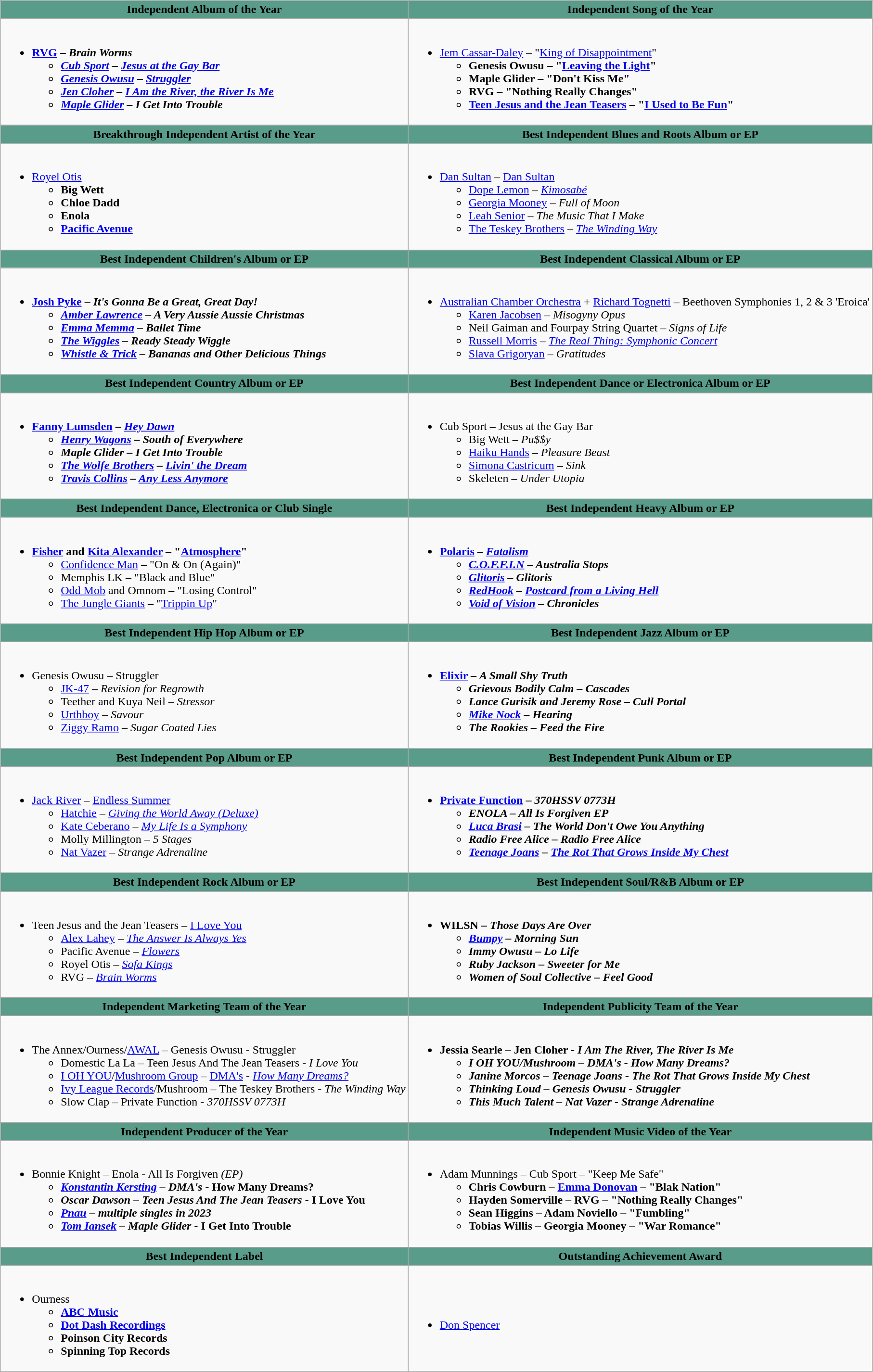<table class=wikitable style="width="150%">
<tr>
<th ! style="background:#589C89; width=;"50%">Independent Album of the Year</th>
<th ! style="background:#589C89; width=;"50%">Independent Song of the Year</th>
</tr>
<tr>
<td><br><ul><li><strong><a href='#'>RVG</a> – <em>Brain Worms<strong><em><ul><li><a href='#'>Cub Sport</a> – </em><a href='#'>Jesus at the Gay Bar</a><em></li><li><a href='#'>Genesis Owusu</a> – </em><a href='#'>Struggler</a><em></li><li><a href='#'>Jen Cloher</a> – </em><a href='#'>I Am the River, the River Is Me</a><em></li><li><a href='#'>Maple Glider</a> – </em>I Get Into Trouble<em></li></ul></li></ul></td>
<td><br><ul><li></strong><a href='#'>Jem Cassar-Daley</a> – "<a href='#'>King of Disappointment</a>"<strong><ul><li>Genesis Owusu – "<a href='#'>Leaving the Light</a>"</li><li>Maple Glider – "Don't Kiss Me"</li><li>RVG – "Nothing Really Changes"</li><li><a href='#'>Teen Jesus and the Jean Teasers</a> – "<a href='#'>I Used to Be Fun</a>"</li></ul></li></ul></td>
</tr>
<tr>
<th ! style="background:#589C89; width=;"50%">Breakthrough Independent Artist of the Year</th>
<th ! style="background:#589C89; width=;"50%">Best Independent Blues and Roots Album or EP</th>
</tr>
<tr>
<td><br><ul><li></strong><a href='#'>Royel Otis</a><strong><ul><li>Big Wett</li><li>Chloe Dadd</li><li>Enola</li><li><a href='#'>Pacific Avenue</a></li></ul></li></ul></td>
<td><br><ul><li></strong><a href='#'>Dan Sultan</a> – </em><a href='#'>Dan Sultan</a></em></strong><ul><li><a href='#'>Dope Lemon</a> – <em><a href='#'>Kimosabé</a></em></li><li><a href='#'>Georgia Mooney</a> – <em>Full of Moon</em></li><li><a href='#'>Leah Senior</a> – <em>The Music That I Make</em></li><li><a href='#'>The Teskey Brothers</a> – <em><a href='#'>The Winding Way</a></em></li></ul></li></ul></td>
</tr>
<tr>
<th ! style="background:#589C89; width=;"50%">Best Independent Children's Album or EP</th>
<th ! style="background:#589C89; width=;"50%">Best Independent Classical Album or EP</th>
</tr>
<tr>
<td><br><ul><li><strong><a href='#'>Josh Pyke</a> – <em>It's Gonna Be a Great, Great Day!<strong><em><ul><li><a href='#'>Amber Lawrence</a> – </em>A Very Aussie Aussie Christmas<em></li><li><a href='#'>Emma Memma</a> – </em>Ballet Time<em></li><li><a href='#'>The Wiggles</a> – </em>Ready Steady Wiggle<em></li><li><a href='#'>Whistle & Trick</a> – </em>Bananas and Other Delicious Things<em></li></ul></li></ul></td>
<td><br><ul><li></strong><a href='#'>Australian Chamber Orchestra</a> + <a href='#'>Richard Tognetti</a> – </em>Beethoven Symphonies 1, 2 & 3 'Eroica</em></strong>'<ul><li><a href='#'>Karen Jacobsen</a> – <em>Misogyny Opus</em></li><li>Neil Gaiman and Fourpay String Quartet – <em>Signs of Life</em></li><li><a href='#'>Russell Morris</a> – <em><a href='#'>The Real Thing: Symphonic Concert</a></em></li><li><a href='#'>Slava Grigoryan</a> – <em>Gratitudes</em></li></ul></li></ul></td>
</tr>
<tr>
<th ! style="background:#589C89; width=;"50%">Best Independent Country Album or EP</th>
<th ! style="background:#589C89; width=;"50%">Best Independent Dance or Electronica Album or EP</th>
</tr>
<tr>
<td><br><ul><li><strong><a href='#'>Fanny Lumsden</a> – <em><a href='#'>Hey Dawn</a><strong><em><ul><li><a href='#'>Henry Wagons</a> – </em>South of Everywhere<em></li><li>Maple Glider – </em>I Get Into Trouble<em></li><li><a href='#'>The Wolfe Brothers</a> – </em><a href='#'>Livin' the Dream</a><em></li><li><a href='#'>Travis Collins</a> – </em><a href='#'>Any Less Anymore</a><em></li></ul></li></ul></td>
<td><br><ul><li></strong>Cub Sport – </em>Jesus at the Gay Bar</em></strong><ul><li>Big Wett – <em>Pu$$y</em></li><li><a href='#'>Haiku Hands</a> – <em>Pleasure Beast</em></li><li><a href='#'>Simona Castricum</a> – <em>Sink</em></li><li>Skeleten – <em>Under Utopia</em></li></ul></li></ul></td>
</tr>
<tr>
<th ! style="background:#589C89; width=;"50%">Best Independent Dance, Electronica or Club Single</th>
<th ! style="background:#589C89; width=;"50%">Best Independent Heavy Album or EP</th>
</tr>
<tr>
<td><br><ul><li><strong><a href='#'>Fisher</a> and <a href='#'>Kita Alexander</a> – "<a href='#'>Atmosphere</a>"</strong><ul><li><a href='#'>Confidence Man</a> – "On & On (Again)"</li><li>Memphis LK – "Black and Blue"</li><li><a href='#'>Odd Mob</a> and Omnom – "Losing Control"</li><li><a href='#'>The Jungle Giants</a> – "<a href='#'>Trippin Up</a>"</li></ul></li></ul></td>
<td><br><ul><li><strong><a href='#'>Polaris</a> – <em><a href='#'>Fatalism</a><strong><em><ul><li><a href='#'>C.O.F.F.I.N</a> – </em>Australia Stops<em></li><li><a href='#'>Glitoris</a> – </em>Glitoris<em></li><li><a href='#'>RedHook</a> – </em><a href='#'>Postcard from a Living Hell</a><em></li><li><a href='#'>Void of Vision</a> – </em>Chronicles<em></li></ul></li></ul></td>
</tr>
<tr>
<th ! style="background:#589C89; width=;"50%">Best Independent Hip Hop Album or EP</th>
<th ! style="background:#589C89; width=;"50%">Best Independent Jazz Album or EP</th>
</tr>
<tr>
<td><br><ul><li></strong>Genesis Owusu – </em>Struggler</em></strong><ul><li><a href='#'>JK-47</a> – <em>Revision for Regrowth</em></li><li>Teether and Kuya Neil – <em>Stressor</em></li><li><a href='#'>Urthboy</a> – <em>Savour</em></li><li><a href='#'>Ziggy Ramo</a> – <em>Sugar Coated Lies</em></li></ul></li></ul></td>
<td><br><ul><li><strong><a href='#'>Elixir</a> – <em>A Small Shy Truth<strong><em><ul><li>Grievous Bodily Calm – </em>Cascades<em></li><li>Lance Gurisik and Jeremy Rose – </em>Cull Portal<em></li><li><a href='#'>Mike Nock</a> – </em>Hearing<em></li><li>The Rookies – </em>Feed the Fire<em></li></ul></li></ul></td>
</tr>
<tr>
<th ! style="background:#589C89; width=;"50%">Best Independent Pop Album or EP</th>
<th ! style="background:#589C89; width=;"50%">Best Independent Punk Album or EP</th>
</tr>
<tr>
<td><br><ul><li></strong><a href='#'>Jack River</a> – </em><a href='#'>Endless Summer</a></em></strong><ul><li><a href='#'>Hatchie</a> – <em><a href='#'>Giving the World Away (Deluxe)</a></em></li><li><a href='#'>Kate Ceberano</a> – <em><a href='#'>My Life Is a Symphony</a></em></li><li>Molly Millington – <em>5 Stages</em></li><li><a href='#'>Nat Vazer</a> – <em>Strange Adrenaline</em></li></ul></li></ul></td>
<td><br><ul><li><strong><a href='#'>Private Function</a> – <em>370HSSV 0773H<strong><em><ul><li>ENOLA – </em>All Is Forgive<em>n EP</li><li><a href='#'>Luca Brasi</a> – </em>The World Don't Owe You Anything<em></li><li>Radio Free Alice – </em>Radio Free Alice<em></li><li><a href='#'>Teenage Joans</a> – </em><a href='#'>The Rot That Grows Inside My Chest</a><em></li></ul></li></ul></td>
</tr>
<tr>
<th ! style="background:#589C89; width=;"50%">Best Independent Rock Album or EP</th>
<th ! style="background:#589C89; width=;"50%">Best Independent Soul/R&B Album or EP</th>
</tr>
<tr>
<td><br><ul><li></strong>Teen Jesus and the Jean Teasers – </em><a href='#'>I Love You</a></em></strong><ul><li><a href='#'>Alex Lahey</a> – <em><a href='#'>The Answer Is Always Yes</a></em></li><li>Pacific Avenue – <em><a href='#'>Flowers</a></em></li><li>Royel Otis – <em><a href='#'>Sofa Kings</a></em></li><li>RVG – <em><a href='#'>Brain Worms</a></em></li></ul></li></ul></td>
<td><br><ul><li><strong>WILSN – <em>Those Days Are Over<strong><em><ul><li><a href='#'>Bumpy</a> – </em>Morning Sun<em></li><li>Immy Owusu – </em>Lo Life<em></li><li>Ruby Jackson – </em>Sweeter for Me<em></li><li>Women of Soul Collective – </em>Feel Good<em></li></ul></li></ul></td>
</tr>
<tr>
<th ! style="background:#589C89; width=;"50%">Independent Marketing Team of the Year</th>
<th ! style="background:#589C89; width=;"50%">Independent Publicity Team of the Year</th>
</tr>
<tr>
<td><br><ul><li></strong>The Annex/Ourness/<a href='#'>AWAL</a> – Genesis Owusu - </em>Struggler</em></strong><ul><li>Domestic La La – Teen Jesus And The Jean Teasers - <em>I Love You</em></li><li><a href='#'>I OH YOU</a>/<a href='#'>Mushroom Group</a> – <a href='#'>DMA's</a> - <em><a href='#'>How Many Dreams?</a></em></li><li><a href='#'>Ivy League Records</a>/Mushroom – The Teskey Brothers - <em>The Winding Way</em></li><li>Slow Clap – Private Function - <em>370HSSV 0773H</em></li></ul></li></ul></td>
<td><br><ul><li><strong>Jessia Searle – Jen Cloher - <em>I Am The River, The River Is Me<strong><em><ul><li>I OH YOU/Mushroom – DMA's - </em>How Many Dreams?<em></li><li>Janine Morcos – Teenage Joans - </em>The Rot That Grows Inside My Chest<em></li><li>Thinking Loud – Genesis Owusu - </em>Struggler<em></li><li>This Much Talent – Nat Vazer - </em>Strange Adrenaline<em></li></ul></li></ul></td>
</tr>
<tr>
<th ! style="background:#589C89; width=;"50%">Independent Producer of the Year</th>
<th ! style="background:#589C89; width=;"50%">Independent Music Video of the Year</th>
</tr>
<tr>
<td><br><ul><li></strong>Bonnie Knight – Enola - </em>All Is Forgiven<em> (EP)<strong><ul><li><a href='#'>Konstantin Kersting</a> – DMA's - </em>How Many Dreams?<em></li><li>Oscar Dawson – Teen Jesus And The Jean Teasers - </em>I Love You<em></li><li><a href='#'>Pnau</a> – multiple singles in 2023</li><li><a href='#'>Tom Iansek</a> – Maple Glider - </em>I Get Into Trouble<em></li></ul></li></ul></td>
<td><br><ul><li></strong>Adam Munnings – Cub Sport – "Keep Me Safe"<strong><ul><li>Chris Cowburn – <a href='#'>Emma Donovan</a> – "Blak Nation"</li><li>Hayden Somerville – RVG – "Nothing Really Changes"</li><li>Sean Higgins – Adam Noviello – "Fumbling"</li><li>Tobias Willis – Georgia Mooney – "War Romance"</li></ul></li></ul></td>
</tr>
<tr>
<th ! style="background:#589C89; width=;"50%">Best Independent Label</th>
<th ! style="background:#589C89; width=;"50%">Outstanding Achievement Award</th>
</tr>
<tr>
<td><br><ul><li></strong>Ourness<strong><ul><li><a href='#'>ABC Music</a></li><li><a href='#'>Dot Dash Recordings</a></li><li>Poinson City Records</li><li>Spinning Top Records</li></ul></li></ul></td>
<td><br><ul><li></strong><a href='#'>Don Spencer</a><strong></li></ul></td>
</tr>
</table>
